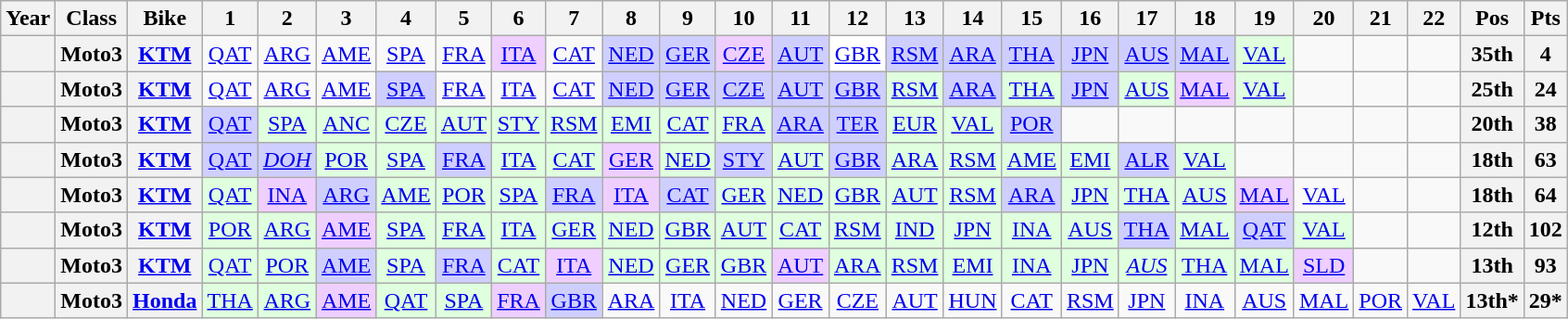<table class="wikitable" style="text-align:center;">
<tr>
<th>Year</th>
<th>Class</th>
<th>Bike</th>
<th>1</th>
<th>2</th>
<th>3</th>
<th>4</th>
<th>5</th>
<th>6</th>
<th>7</th>
<th>8</th>
<th>9</th>
<th>10</th>
<th>11</th>
<th>12</th>
<th>13</th>
<th>14</th>
<th>15</th>
<th>16</th>
<th>17</th>
<th>18</th>
<th>19</th>
<th>20</th>
<th>21</th>
<th>22</th>
<th>Pos</th>
<th>Pts</th>
</tr>
<tr>
<th></th>
<th>Moto3</th>
<th><a href='#'>KTM</a></th>
<td><a href='#'>QAT</a></td>
<td><a href='#'>ARG</a></td>
<td><a href='#'>AME</a></td>
<td><a href='#'>SPA</a></td>
<td><a href='#'>FRA</a></td>
<td style="background:#efcfff;"><a href='#'>ITA</a><br></td>
<td><a href='#'>CAT</a></td>
<td style="background:#cfcfff;"><a href='#'>NED</a><br></td>
<td style="background:#cfcfff;"><a href='#'>GER</a><br></td>
<td style="background:#efcfff;"><a href='#'>CZE</a><br></td>
<td style="background:#cfcfff;"><a href='#'>AUT</a><br></td>
<td style="background:#ffffff;"><a href='#'>GBR</a><br></td>
<td style="background:#cfcfff;"><a href='#'>RSM</a><br></td>
<td style="background:#cfcfff;"><a href='#'>ARA</a><br></td>
<td style="background:#cfcfff;"><a href='#'>THA</a><br></td>
<td style="background:#cfcfff;"><a href='#'>JPN</a><br></td>
<td style="background:#cfcfff;"><a href='#'>AUS</a><br></td>
<td style="background:#cfcfff;"><a href='#'>MAL</a><br></td>
<td style="background:#dfffdf;"><a href='#'>VAL</a><br></td>
<td></td>
<td></td>
<td></td>
<th>35th</th>
<th>4</th>
</tr>
<tr>
<th></th>
<th>Moto3</th>
<th><a href='#'>KTM</a></th>
<td><a href='#'>QAT</a></td>
<td><a href='#'>ARG</a></td>
<td><a href='#'>AME</a></td>
<td style="background:#cfcfff;"><a href='#'>SPA</a><br></td>
<td><a href='#'>FRA</a></td>
<td><a href='#'>ITA</a></td>
<td><a href='#'>CAT</a></td>
<td style="background:#cfcfff;"><a href='#'>NED</a><br></td>
<td style="background:#cfcfff;"><a href='#'>GER</a><br></td>
<td style="background:#cfcfff;"><a href='#'>CZE</a><br></td>
<td style="background:#cfcfff;"><a href='#'>AUT</a><br></td>
<td style="background:#cfcfff;"><a href='#'>GBR</a><br></td>
<td style="background:#dfffdf;"><a href='#'>RSM</a><br></td>
<td style="background:#cfcfff;"><a href='#'>ARA</a><br></td>
<td style="background:#dfffdf;"><a href='#'>THA</a><br></td>
<td style="background:#cfcfff;"><a href='#'>JPN</a><br></td>
<td style="background:#dfffdf;"><a href='#'>AUS</a><br></td>
<td style="background:#efcfff;"><a href='#'>MAL</a><br></td>
<td style="background:#dfffdf;"><a href='#'>VAL</a><br></td>
<td></td>
<td></td>
<td></td>
<th>25th</th>
<th>24</th>
</tr>
<tr>
<th></th>
<th>Moto3</th>
<th><a href='#'>KTM</a></th>
<td style="background:#cfcfff;"><a href='#'>QAT</a><br></td>
<td style="background:#dfffdf;"><a href='#'>SPA</a><br></td>
<td style="background:#dfffdf;"><a href='#'>ANC</a><br></td>
<td style="background:#dfffdf;"><a href='#'>CZE</a><br></td>
<td style="background:#dfffdf;"><a href='#'>AUT</a><br></td>
<td style="background:#dfffdf;"><a href='#'>STY</a><br></td>
<td style="background:#dfffdf;"><a href='#'>RSM</a><br></td>
<td style="background:#dfffdf;"><a href='#'>EMI</a><br></td>
<td style="background:#dfffdf;"><a href='#'>CAT</a><br></td>
<td style="background:#dfffdf;"><a href='#'>FRA</a><br></td>
<td style="background:#cfcfff;"><a href='#'>ARA</a><br></td>
<td style="background:#cfcfff;"><a href='#'>TER</a><br></td>
<td style="background:#dfffdf;"><a href='#'>EUR</a><br></td>
<td style="background:#dfffdf;"><a href='#'>VAL</a><br></td>
<td style="background:#cfcfff;"><a href='#'>POR</a><br></td>
<td></td>
<td></td>
<td></td>
<td></td>
<td></td>
<td></td>
<td></td>
<th>20th</th>
<th>38</th>
</tr>
<tr>
<th></th>
<th>Moto3</th>
<th><a href='#'>KTM</a></th>
<td style="background:#cfcfff;"><a href='#'>QAT</a><br></td>
<td style="background:#cfcfff;"><em><a href='#'>DOH</a></em><br></td>
<td style="background:#dfffdf;"><a href='#'>POR</a><br></td>
<td style="background:#dfffdf;"><a href='#'>SPA</a><br></td>
<td style="background:#cfcfff;"><a href='#'>FRA</a><br></td>
<td style="background:#dfffdf;"><a href='#'>ITA</a><br></td>
<td style="background:#dfffdf;"><a href='#'>CAT</a><br></td>
<td style="background:#efcfff;"><a href='#'>GER</a><br></td>
<td style="background:#dfffdf;"><a href='#'>NED</a><br></td>
<td style="background:#cfcfff;"><a href='#'>STY</a><br></td>
<td style="background:#dfffdf;"><a href='#'>AUT</a><br></td>
<td style="background:#cfcfff;"><a href='#'>GBR</a><br></td>
<td style="background:#dfffdf;"><a href='#'>ARA</a><br></td>
<td style="background:#dfffdf;"><a href='#'>RSM</a><br></td>
<td style="background:#dfffdf;"><a href='#'>AME</a><br></td>
<td style="background:#dfffdf;"><a href='#'>EMI</a><br></td>
<td style="background:#cfcfff;"><a href='#'>ALR</a><br></td>
<td style="background:#dfffdf;"><a href='#'>VAL</a><br></td>
<td></td>
<td></td>
<td></td>
<td></td>
<th>18th</th>
<th>63</th>
</tr>
<tr>
<th></th>
<th>Moto3</th>
<th><a href='#'>KTM</a></th>
<td style="background:#dfffdf;"><a href='#'>QAT</a><br></td>
<td style="background:#efcfff;"><a href='#'>INA</a><br></td>
<td style="background:#cfcfff;"><a href='#'>ARG</a><br></td>
<td style="background:#dfffdf;"><a href='#'>AME</a><br></td>
<td style="background:#dfffdf;"><a href='#'>POR</a><br></td>
<td style="background:#dfffdf;"><a href='#'>SPA</a><br></td>
<td style="background:#cfcfff;"><a href='#'>FRA</a><br></td>
<td style="background:#efcfff;"><a href='#'>ITA</a><br></td>
<td style="background:#cfcfff;"><a href='#'>CAT</a><br></td>
<td style="background:#dfffdf;"><a href='#'>GER</a><br></td>
<td style="background:#dfffdf;"><a href='#'>NED</a><br></td>
<td style="background:#dfffdf;"><a href='#'>GBR</a><br></td>
<td style="background:#dfffdf;"><a href='#'>AUT</a><br></td>
<td style="background:#dfffdf;"><a href='#'>RSM</a><br></td>
<td style="background:#cfcfff;"><a href='#'>ARA</a><br></td>
<td style="background:#dfffdf;"><a href='#'>JPN</a><br></td>
<td style="background:#dfffdf;"><a href='#'>THA</a><br></td>
<td style="background:#dfffdf;"><a href='#'>AUS</a><br></td>
<td style="background:#efcfff;"><a href='#'>MAL</a><br></td>
<td><a href='#'>VAL</a></td>
<td></td>
<td></td>
<th>18th</th>
<th>64</th>
</tr>
<tr>
<th></th>
<th>Moto3</th>
<th><a href='#'>KTM</a></th>
<td style="background:#dfffdf;"><a href='#'>POR</a><br></td>
<td style="background:#dfffdf;"><a href='#'>ARG</a><br></td>
<td style="background:#efcfff;"><a href='#'>AME</a><br></td>
<td style="background:#dfffdf;"><a href='#'>SPA</a><br></td>
<td style="background:#dfffdf;"><a href='#'>FRA</a><br></td>
<td style="background:#dfffdf;"><a href='#'>ITA</a><br></td>
<td style="background:#dfffdf;"><a href='#'>GER</a><br></td>
<td style="background:#dfffdf;"><a href='#'>NED</a><br></td>
<td style="background:#dfffdf;"><a href='#'>GBR</a><br></td>
<td style="background:#dfffdf;"><a href='#'>AUT</a><br></td>
<td style="background:#dfffdf;"><a href='#'>CAT</a><br></td>
<td style="background:#dfffdf;"><a href='#'>RSM</a><br></td>
<td style="background:#dfffdf;"><a href='#'>IND</a><br></td>
<td style="background:#dfffdf;"><a href='#'>JPN</a><br></td>
<td style="background:#dfffdf;"><a href='#'>INA</a><br></td>
<td style="background:#dfffdf;"><a href='#'>AUS</a><br></td>
<td style="background:#cfcfff;"><a href='#'>THA</a><br></td>
<td style="background:#dfffdf;"><a href='#'>MAL</a><br></td>
<td style="background:#cfcfff;"><a href='#'>QAT</a><br></td>
<td style="background:#dfffdf;"><a href='#'>VAL</a><br></td>
<td></td>
<td></td>
<th>12th</th>
<th>102</th>
</tr>
<tr>
<th></th>
<th>Moto3</th>
<th><a href='#'>KTM</a></th>
<td style="background:#DFFFDF;"><a href='#'>QAT</a><br></td>
<td style="background:#DFFFDF;"><a href='#'>POR</a><br></td>
<td style="background:#CFCFFF;"><a href='#'>AME</a><br></td>
<td style="background:#DFFFDF;"><a href='#'>SPA</a><br></td>
<td style="background:#CFCFFF;"><a href='#'>FRA</a><br></td>
<td style="background:#DFFFDF;"><a href='#'>CAT</a><br></td>
<td style="background:#EFCFFF;"><a href='#'>ITA</a><br></td>
<td style="background:#DFFFDF;"><a href='#'>NED</a><br></td>
<td style="background:#DFFFDF;"><a href='#'>GER</a><br></td>
<td style="background:#DFFFDF;"><a href='#'>GBR</a><br></td>
<td style="background:#EFCFFF;"><a href='#'>AUT</a><br></td>
<td style="background:#DFFFDF;"><a href='#'>ARA</a><br></td>
<td style="background:#DFFFDF;"><a href='#'>RSM</a><br></td>
<td style="background:#DFFFDF;"><a href='#'>EMI</a><br></td>
<td style="background:#DFFFDF;"><a href='#'>INA</a><br></td>
<td style="background:#DFFFDF;"><a href='#'>JPN</a><br></td>
<td style="background:#DFFFDF;"><em><a href='#'>AUS</a></em><br></td>
<td style="background:#DFFFDF;"><a href='#'>THA</a><br></td>
<td style="background:#DFFFDF;"><a href='#'>MAL</a><br></td>
<td style="background:#EFCFFF;"><a href='#'>SLD</a><br></td>
<td></td>
<td></td>
<th>13th</th>
<th>93</th>
</tr>
<tr>
<th></th>
<th>Moto3</th>
<th><a href='#'>Honda</a></th>
<td style="background:#DFFFDF;"><a href='#'>THA</a><br></td>
<td style="background:#DFFFDF;"><a href='#'>ARG</a><br></td>
<td style="background:#EFCFFF;"><a href='#'>AME</a><br></td>
<td style="background:#DFFFDF;"><a href='#'>QAT</a><br></td>
<td style="background:#DFFFDF;"><a href='#'>SPA</a><br></td>
<td style="background:#EFCFFF;"><a href='#'>FRA</a><br></td>
<td style="background:#CFCFFF;"><a href='#'>GBR</a><br></td>
<td style="background:#;"><a href='#'>ARA</a><br></td>
<td style="background:#;"><a href='#'>ITA</a><br></td>
<td style="background:#;"><a href='#'>NED</a><br></td>
<td style="background:#;"><a href='#'>GER</a><br></td>
<td style="background:#;"><a href='#'>CZE</a><br></td>
<td style="background:#;"><a href='#'>AUT</a><br></td>
<td style="background:#;"><a href='#'>HUN</a><br></td>
<td style="background:#;"><a href='#'>CAT</a><br></td>
<td style="background:#;"><a href='#'>RSM</a><br></td>
<td style="background:#;"><a href='#'>JPN</a><br></td>
<td style="background:#;"><a href='#'>INA</a><br></td>
<td style="background:#;"><a href='#'>AUS</a><br></td>
<td style="background:#;"><a href='#'>MAL</a><br></td>
<td style="background:#;"><a href='#'>POR</a><br></td>
<td style="background:#;"><a href='#'>VAL</a><br></td>
<th>13th*</th>
<th>29*</th>
</tr>
</table>
